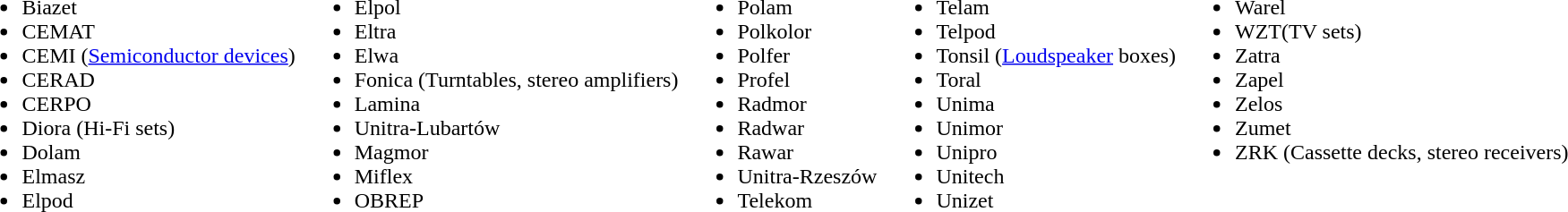<table>
<tr>
<td style="vertical-align: top"><br><ul><li>Biazet</li><li>CEMAT</li><li>CEMI (<a href='#'>Semiconductor devices</a>)</li><li>CERAD</li><li>CERPO</li><li>Diora (Hi-Fi sets)</li><li>Dolam</li><li>Elmasz</li><li>Elpod</li></ul></td>
<td style="vertical-align: top"><br><ul><li>Elpol</li><li>Eltra</li><li>Elwa</li><li>Fonica (Turntables, stereo amplifiers)</li><li>Lamina</li><li>Unitra-Lubartów</li><li>Magmor</li><li>Miflex</li><li>OBREP</li></ul></td>
<td style="vertical-align: top"><br><ul><li>Polam</li><li>Polkolor</li><li>Polfer</li><li>Profel</li><li>Radmor</li><li>Radwar</li><li>Rawar</li><li>Unitra-Rzeszów</li><li>Telekom</li></ul></td>
<td style="vertical-align: top"><br><ul><li>Telam</li><li>Telpod</li><li>Tonsil (<a href='#'>Loudspeaker</a> boxes)</li><li>Toral</li><li>Unima</li><li>Unimor</li><li>Unipro</li><li>Unitech</li><li>Unizet</li></ul></td>
<td style="vertical-align: top"><br><ul><li>Warel</li><li>WZT(TV sets)</li><li>Zatra</li><li>Zapel</li><li>Zelos</li><li>Zumet</li><li>ZRK (Cassette decks, stereo receivers)</li></ul></td>
</tr>
</table>
